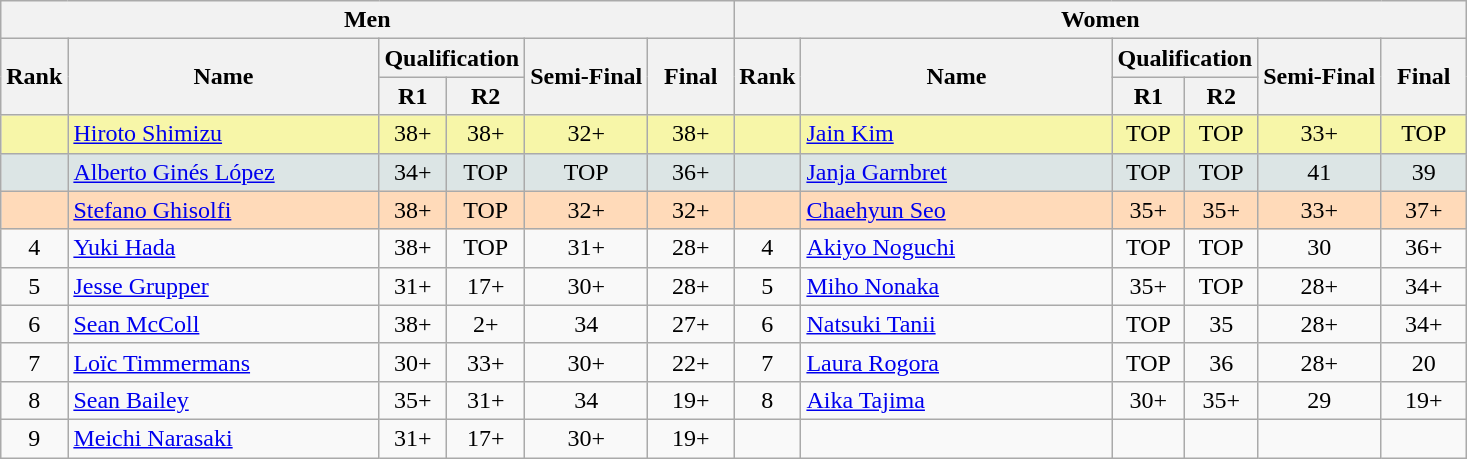<table class="wikitable sortable" style="text-align:center">
<tr>
<th colspan="6">Men</th>
<th colspan="6">Women</th>
</tr>
<tr>
<th rowspan="2">Rank</th>
<th rowspan="2" width="200">Name</th>
<th colspan="2">Qualification</th>
<th rowspan="2">Semi-Final</th>
<th rowspan="2" width="50">Final</th>
<th rowspan="2">Rank</th>
<th rowspan="2" width="200">Name</th>
<th colspan="2">Qualification</th>
<th rowspan="2">Semi-Final</th>
<th rowspan="2" width="50">Final</th>
</tr>
<tr>
<th>R1</th>
<th>R2</th>
<th>R1</th>
<th>R2</th>
</tr>
<tr bgcolor="#F7F6A8">
<td></td>
<td align="left"> <a href='#'>Hiroto Shimizu</a></td>
<td>38+</td>
<td>38+</td>
<td>32+</td>
<td>38+</td>
<td></td>
<td align="left"> <a href='#'>Jain Kim</a></td>
<td>TOP</td>
<td>TOP</td>
<td>33+</td>
<td>TOP</td>
</tr>
<tr bgcolor="#DCE5E5">
<td></td>
<td align="left"> <a href='#'>Alberto Ginés López</a></td>
<td>34+</td>
<td>TOP</td>
<td>TOP</td>
<td>36+</td>
<td></td>
<td align="left"> <a href='#'>Janja Garnbret</a></td>
<td>TOP</td>
<td>TOP</td>
<td>41</td>
<td>39</td>
</tr>
<tr bgcolor="#FFDAB9">
<td></td>
<td align="left"> <a href='#'>Stefano Ghisolfi</a></td>
<td>38+</td>
<td>TOP</td>
<td>32+</td>
<td>32+</td>
<td></td>
<td align="left"> <a href='#'>Chaehyun Seo</a></td>
<td>35+</td>
<td>35+</td>
<td>33+</td>
<td>37+</td>
</tr>
<tr>
<td align="center">4</td>
<td align="left"> <a href='#'>Yuki Hada</a></td>
<td>38+</td>
<td>TOP</td>
<td>31+</td>
<td>28+</td>
<td>4</td>
<td align="left"> <a href='#'>Akiyo Noguchi</a></td>
<td>TOP</td>
<td>TOP</td>
<td>30</td>
<td>36+</td>
</tr>
<tr>
<td align="center">5</td>
<td align="left"> <a href='#'>Jesse Grupper</a></td>
<td>31+</td>
<td>17+</td>
<td>30+</td>
<td>28+</td>
<td>5</td>
<td align="left"> <a href='#'>Miho Nonaka</a></td>
<td>35+</td>
<td>TOP</td>
<td>28+</td>
<td>34+</td>
</tr>
<tr>
<td align="center">6</td>
<td align="left"> <a href='#'>Sean McColl</a></td>
<td>38+</td>
<td>2+</td>
<td>34</td>
<td>27+</td>
<td>6</td>
<td align="left"> <a href='#'>Natsuki Tanii</a></td>
<td>TOP</td>
<td>35</td>
<td>28+</td>
<td>34+</td>
</tr>
<tr>
<td align="center">7</td>
<td align="left"> <a href='#'>Loïc Timmermans</a></td>
<td>30+</td>
<td>33+</td>
<td>30+</td>
<td>22+</td>
<td>7</td>
<td align="left"> <a href='#'>Laura Rogora</a></td>
<td>TOP</td>
<td>36</td>
<td>28+</td>
<td>20</td>
</tr>
<tr>
<td align="center">8</td>
<td align="left"> <a href='#'>Sean Bailey</a></td>
<td>35+</td>
<td>31+</td>
<td>34</td>
<td>19+</td>
<td>8</td>
<td align="left"> <a href='#'>Aika Tajima</a></td>
<td>30+</td>
<td>35+</td>
<td>29</td>
<td>19+</td>
</tr>
<tr>
<td>9</td>
<td align="left"> <a href='#'>Meichi Narasaki</a></td>
<td>31+</td>
<td>17+</td>
<td>30+</td>
<td>19+</td>
<td></td>
<td align="left"></td>
<td></td>
<td></td>
<td></td>
<td></td>
</tr>
</table>
